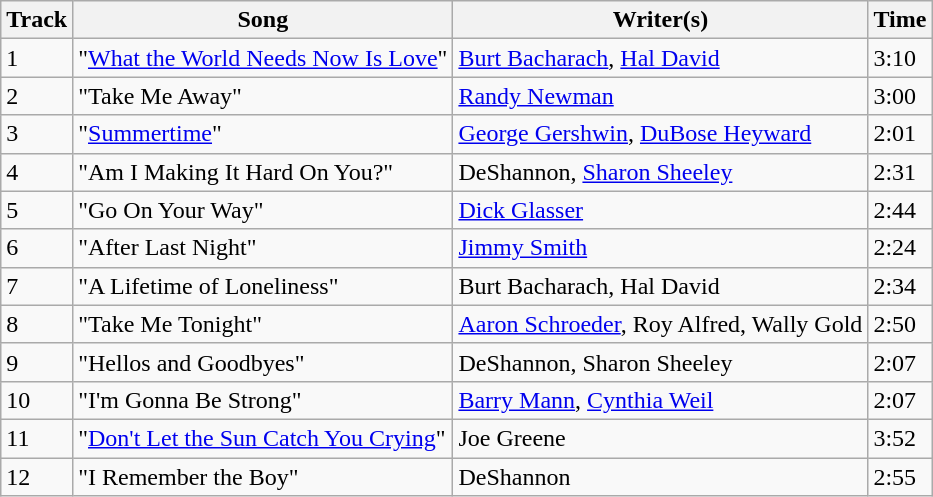<table class="wikitable">
<tr>
<th>Track</th>
<th>Song</th>
<th>Writer(s)</th>
<th>Time</th>
</tr>
<tr>
<td>1</td>
<td>"<a href='#'>What the World Needs Now Is Love</a>"</td>
<td><a href='#'>Burt Bacharach</a>, <a href='#'>Hal David</a></td>
<td>3:10</td>
</tr>
<tr>
<td>2</td>
<td>"Take Me Away"</td>
<td><a href='#'>Randy Newman</a></td>
<td>3:00</td>
</tr>
<tr>
<td>3</td>
<td>"<a href='#'>Summertime</a>"</td>
<td><a href='#'>George Gershwin</a>, <a href='#'>DuBose Heyward</a></td>
<td>2:01</td>
</tr>
<tr>
<td>4</td>
<td>"Am I Making It Hard On You?"</td>
<td>DeShannon, <a href='#'>Sharon Sheeley</a></td>
<td>2:31</td>
</tr>
<tr>
<td>5</td>
<td>"Go On Your Way"</td>
<td><a href='#'>Dick Glasser</a></td>
<td>2:44</td>
</tr>
<tr>
<td>6</td>
<td>"After Last Night"</td>
<td><a href='#'>Jimmy Smith</a></td>
<td>2:24</td>
</tr>
<tr>
<td>7</td>
<td>"A Lifetime of Loneliness"</td>
<td>Burt Bacharach, Hal David</td>
<td>2:34</td>
</tr>
<tr>
<td>8</td>
<td>"Take Me Tonight"</td>
<td><a href='#'>Aaron Schroeder</a>, Roy Alfred, Wally Gold</td>
<td>2:50</td>
</tr>
<tr>
<td>9</td>
<td>"Hellos and Goodbyes"</td>
<td>DeShannon, Sharon Sheeley</td>
<td>2:07</td>
</tr>
<tr>
<td>10</td>
<td>"I'm Gonna Be Strong"</td>
<td><a href='#'>Barry Mann</a>, <a href='#'>Cynthia Weil</a></td>
<td>2:07</td>
</tr>
<tr>
<td>11</td>
<td>"<a href='#'>Don't Let the Sun Catch You Crying</a>"</td>
<td>Joe Greene</td>
<td>3:52</td>
</tr>
<tr>
<td>12</td>
<td>"I Remember the Boy"</td>
<td>DeShannon</td>
<td>2:55</td>
</tr>
</table>
